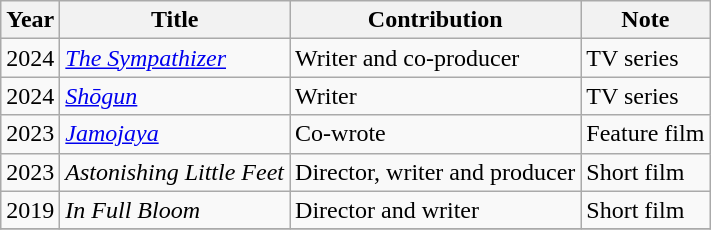<table class="wikitable sortable">
<tr>
<th>Year</th>
<th>Title</th>
<th>Contribution</th>
<th>Note</th>
</tr>
<tr>
<td>2024</td>
<td><em><a href='#'>The Sympathizer</a></em></td>
<td>Writer and co-producer</td>
<td>TV series</td>
</tr>
<tr>
<td>2024</td>
<td><em><a href='#'>Shōgun</a></em></td>
<td>Writer</td>
<td>TV series</td>
</tr>
<tr>
<td>2023</td>
<td><em><a href='#'>Jamojaya</a></em></td>
<td>Co-wrote</td>
<td>Feature film</td>
</tr>
<tr>
<td>2023</td>
<td><em>Astonishing Little Feet</em></td>
<td>Director, writer and producer</td>
<td>Short film</td>
</tr>
<tr>
<td>2019</td>
<td><em>In Full Bloom</em></td>
<td>Director and writer</td>
<td>Short film</td>
</tr>
<tr>
</tr>
</table>
